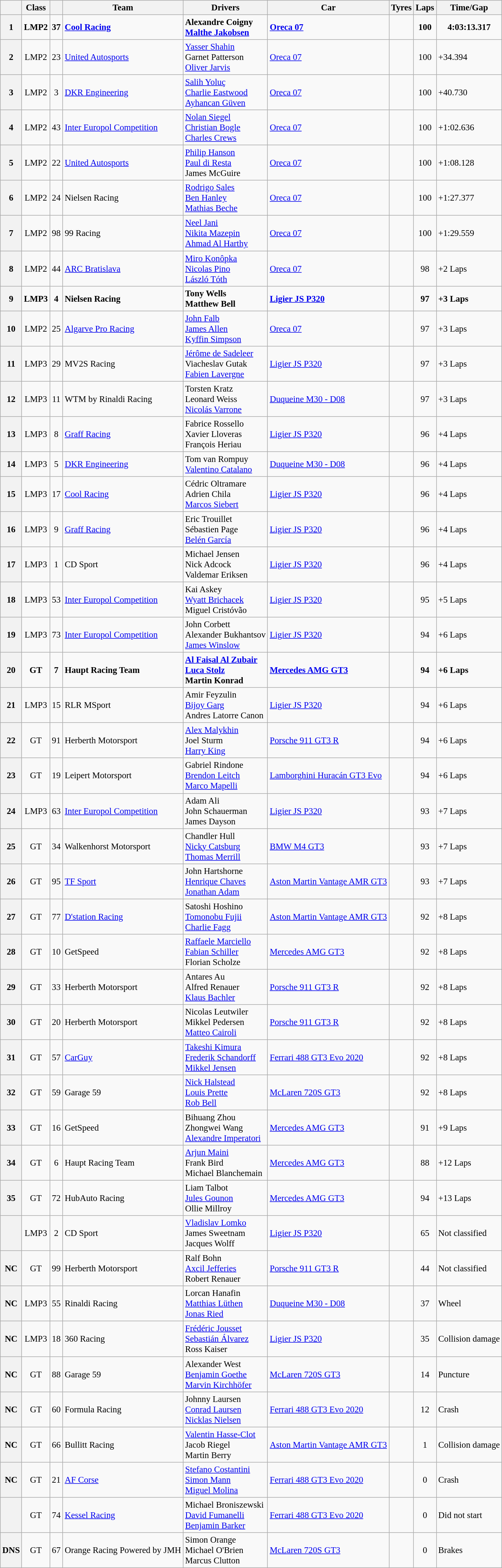<table class="wikitable" style="font-size:95%;">
<tr>
<th></th>
<th>Class</th>
<th></th>
<th>Team</th>
<th>Drivers</th>
<th>Car</th>
<th>Tyres</th>
<th>Laps</th>
<th>Time/Gap</th>
</tr>
<tr style="font-weight: bold;">
<th>1</th>
<td align="center">LMP2</td>
<td align="center">37</td>
<td> <a href='#'>Cool Racing</a></td>
<td> Alexandre Coigny<br> <a href='#'>Malthe Jakobsen</a></td>
<td><a href='#'>Oreca 07</a></td>
<td align="center"></td>
<td align="center">100</td>
<td align="center">4:03:13.317</td>
</tr>
<tr>
<th>2</th>
<td align="center">LMP2</td>
<td align="center">23</td>
<td> <a href='#'>United Autosports</a></td>
<td> <a href='#'>Yasser Shahin</a><br> Garnet Patterson<br> <a href='#'>Oliver Jarvis</a></td>
<td><a href='#'>Oreca 07</a></td>
<td align="center"></td>
<td align="center">100</td>
<td>+34.394</td>
</tr>
<tr>
<th>3</th>
<td align="center">LMP2</td>
<td align="center">3</td>
<td> <a href='#'>DKR Engineering</a></td>
<td> <a href='#'>Salih Yoluç</a><br> <a href='#'>Charlie Eastwood</a><br> <a href='#'>Ayhancan Güven</a></td>
<td><a href='#'>Oreca 07</a></td>
<td align="center"></td>
<td align="center">100</td>
<td>+40.730</td>
</tr>
<tr>
<th>4</th>
<td align="center">LMP2</td>
<td align="center">43</td>
<td> <a href='#'>Inter Europol Competition</a></td>
<td> <a href='#'>Nolan Siegel</a><br> <a href='#'>Christian Bogle</a><br> <a href='#'>Charles Crews</a></td>
<td><a href='#'>Oreca 07</a></td>
<td align="center"></td>
<td align="center">100</td>
<td>+1:02.636</td>
</tr>
<tr>
<th>5</th>
<td align="center">LMP2</td>
<td align="center">22</td>
<td> <a href='#'>United Autosports</a></td>
<td> <a href='#'>Philip Hanson</a><br> <a href='#'>Paul di Resta</a><br> James McGuire</td>
<td><a href='#'>Oreca 07</a></td>
<td align="center"></td>
<td align="center">100</td>
<td>+1:08.128</td>
</tr>
<tr>
<th>6</th>
<td align="center">LMP2</td>
<td align="center">24</td>
<td> Nielsen Racing</td>
<td> <a href='#'>Rodrigo Sales</a><br> <a href='#'>Ben Hanley</a><br> <a href='#'>Mathias Beche</a></td>
<td><a href='#'>Oreca 07</a></td>
<td align="center"></td>
<td align="center">100</td>
<td>+1:27.377</td>
</tr>
<tr>
<th>7</th>
<td align="center">LMP2</td>
<td align="center">98</td>
<td> 99 Racing</td>
<td> <a href='#'>Neel Jani</a><br> <a href='#'>Nikita Mazepin</a><br> <a href='#'>Ahmad Al Harthy</a></td>
<td><a href='#'>Oreca 07</a></td>
<td align="center"></td>
<td align="center">100</td>
<td>+1:29.559</td>
</tr>
<tr>
<th>8</th>
<td align="center">LMP2</td>
<td align="center">44</td>
<td> <a href='#'>ARC Bratislava</a></td>
<td> <a href='#'>Miro Konôpka</a><br> <a href='#'>Nicolas Pino</a><br> <a href='#'>László Tóth</a></td>
<td><a href='#'>Oreca 07</a></td>
<td align="center"></td>
<td align="center">98</td>
<td>+2 Laps</td>
</tr>
<tr style="font-weight: bold;">
<th>9</th>
<td align="center">LMP3</td>
<td align="center">4</td>
<td> Nielsen Racing</td>
<td> Tony Wells<br> Matthew Bell</td>
<td><a href='#'>Ligier JS P320</a></td>
<td align="center"></td>
<td align="center">97</td>
<td>+3 Laps</td>
</tr>
<tr>
<th>10</th>
<td align="center">LMP2</td>
<td align="center">25</td>
<td> <a href='#'>Algarve Pro Racing</a></td>
<td> <a href='#'>John Falb</a><br> <a href='#'>James Allen</a><br> <a href='#'>Kyffin Simpson</a></td>
<td><a href='#'>Oreca 07</a></td>
<td align="center"></td>
<td align="center">97</td>
<td>+3 Laps</td>
</tr>
<tr>
<th>11</th>
<td align="center">LMP3</td>
<td align="center">29</td>
<td> MV2S Racing</td>
<td> <a href='#'>Jérôme de Sadeleer</a><br> Viacheslav Gutak<br> <a href='#'>Fabien Lavergne</a></td>
<td><a href='#'>Ligier JS P320</a></td>
<td align="center"></td>
<td align="center">97</td>
<td>+3 Laps</td>
</tr>
<tr>
<th>12</th>
<td align="center">LMP3</td>
<td align="center">11</td>
<td> WTM by Rinaldi Racing</td>
<td> Torsten Kratz<br> Leonard Weiss<br> <a href='#'>Nicolás Varrone</a></td>
<td><a href='#'>Duqueine M30 - D08</a></td>
<td align="center"></td>
<td align="center">97</td>
<td>+3 Laps</td>
</tr>
<tr>
<th>13</th>
<td align="center">LMP3</td>
<td align="center">8</td>
<td> <a href='#'>Graff Racing</a></td>
<td> Fabrice Rossello<br> Xavier Lloveras<br> François Heriau</td>
<td><a href='#'>Ligier JS P320</a></td>
<td align="center"></td>
<td align="center">96</td>
<td>+4 Laps</td>
</tr>
<tr>
<th>14</th>
<td align="center">LMP3</td>
<td align="center">5</td>
<td> <a href='#'>DKR Engineering</a></td>
<td> Tom van Rompuy<br> <a href='#'>Valentino Catalano</a></td>
<td><a href='#'>Duqueine M30 - D08</a></td>
<td align="center"></td>
<td align="center">96</td>
<td>+4 Laps</td>
</tr>
<tr>
<th>15</th>
<td align="center">LMP3</td>
<td align="center">17</td>
<td> <a href='#'>Cool Racing</a></td>
<td> Cédric Oltramare<br> Adrien Chila<br> <a href='#'>Marcos Siebert</a></td>
<td><a href='#'>Ligier JS P320</a></td>
<td align="center"></td>
<td align="center">96</td>
<td>+4 Laps</td>
</tr>
<tr>
<th>16</th>
<td align="center">LMP3</td>
<td align="center">9</td>
<td> <a href='#'>Graff Racing</a></td>
<td> Eric Trouillet<br> Sébastien Page<br> <a href='#'>Belén García</a></td>
<td><a href='#'>Ligier JS P320</a></td>
<td align="center"></td>
<td align="center">96</td>
<td>+4 Laps</td>
</tr>
<tr>
<th>17</th>
<td align="center">LMP3</td>
<td align="center">1</td>
<td> CD Sport</td>
<td> Michael Jensen<br> Nick Adcock<br> Valdemar Eriksen</td>
<td><a href='#'>Ligier JS P320</a></td>
<td align="center"></td>
<td align="center">96</td>
<td>+4 Laps</td>
</tr>
<tr>
<th>18</th>
<td align="center">LMP3</td>
<td align="center">53</td>
<td> <a href='#'>Inter Europol Competition</a></td>
<td> Kai Askey<br> <a href='#'>Wyatt Brichacek</a><br> Miguel Cristóvão</td>
<td><a href='#'>Ligier JS P320</a></td>
<td align="center"></td>
<td align="center">95</td>
<td>+5 Laps</td>
</tr>
<tr>
<th>19</th>
<td align="center">LMP3</td>
<td align="center">73</td>
<td> <a href='#'>Inter Europol Competition</a></td>
<td> John Corbett<br> Alexander Bukhantsov<br> <a href='#'>James Winslow</a></td>
<td><a href='#'>Ligier JS P320</a></td>
<td align="center"></td>
<td align="center">94</td>
<td>+6 Laps</td>
</tr>
<tr style="font-weight: bold;">
<th>20</th>
<td align="center">GT</td>
<td align="center">7</td>
<td> Haupt Racing Team</td>
<td> <a href='#'>Al Faisal Al Zubair</a><br> <a href='#'>Luca Stolz</a><br> Martin Konrad</td>
<td><a href='#'>Mercedes AMG GT3</a></td>
<td align="center"></td>
<td align="center">94</td>
<td>+6 Laps</td>
</tr>
<tr>
<th>21</th>
<td align="center">LMP3</td>
<td align="center">15</td>
<td> RLR MSport</td>
<td> Amir Feyzulin<br> <a href='#'>Bijoy Garg</a><br> Andres Latorre Canon</td>
<td><a href='#'>Ligier JS P320</a></td>
<td align="center"></td>
<td align="center">94</td>
<td>+6 Laps</td>
</tr>
<tr>
<th>22</th>
<td align="center">GT</td>
<td align="center">91</td>
<td> Herberth Motorsport</td>
<td> <a href='#'>Alex Malykhin</a><br> Joel Sturm<br> <a href='#'>Harry King</a></td>
<td><a href='#'>Porsche 911 GT3 R</a></td>
<td align="center"></td>
<td align="center">94</td>
<td>+6 Laps</td>
</tr>
<tr>
<th>23</th>
<td align="center">GT</td>
<td align="center">19</td>
<td> Leipert Motorsport</td>
<td> Gabriel Rindone<br> <a href='#'>Brendon Leitch</a><br> <a href='#'>Marco Mapelli</a></td>
<td><a href='#'>Lamborghini Huracán GT3 Evo</a></td>
<td align="center"></td>
<td align="center">94</td>
<td>+6 Laps</td>
</tr>
<tr>
<th>24</th>
<td align="center">LMP3</td>
<td align="center">63</td>
<td> <a href='#'>Inter Europol Competition</a></td>
<td> Adam Ali<br> John Schauerman<br> James Dayson</td>
<td><a href='#'>Ligier JS P320</a></td>
<td align="center"></td>
<td align="center">93</td>
<td>+7 Laps</td>
</tr>
<tr>
<th>25</th>
<td align="center">GT</td>
<td align="center">34</td>
<td> Walkenhorst Motorsport</td>
<td> Chandler Hull<br> <a href='#'>Nicky Catsburg</a><br> <a href='#'>Thomas Merrill</a></td>
<td><a href='#'>BMW M4 GT3</a></td>
<td align="center"></td>
<td align="center">93</td>
<td>+7 Laps</td>
</tr>
<tr>
<th>26</th>
<td align="center">GT</td>
<td align="center">95</td>
<td> <a href='#'>TF Sport</a></td>
<td> John Hartshorne<br> <a href='#'>Henrique Chaves</a><br> <a href='#'>Jonathan Adam</a></td>
<td><a href='#'>Aston Martin Vantage AMR GT3</a></td>
<td align="center"></td>
<td align="center">93</td>
<td>+7 Laps</td>
</tr>
<tr>
<th>27</th>
<td align="center">GT</td>
<td align="center">77</td>
<td> <a href='#'>D'station Racing</a></td>
<td> Satoshi Hoshino<br> <a href='#'>Tomonobu Fujii</a><br> <a href='#'>Charlie Fagg</a></td>
<td><a href='#'>Aston Martin Vantage AMR GT3</a></td>
<td align="center"></td>
<td align="center">92</td>
<td>+8 Laps</td>
</tr>
<tr>
<th>28</th>
<td align="center">GT</td>
<td align="center">10</td>
<td> GetSpeed</td>
<td> <a href='#'>Raffaele Marciello</a><br> <a href='#'>Fabian Schiller</a><br> Florian Scholze</td>
<td><a href='#'>Mercedes AMG GT3</a></td>
<td align="center"></td>
<td align="center">92</td>
<td>+8 Laps</td>
</tr>
<tr>
<th>29</th>
<td align="center">GT</td>
<td align="center">33</td>
<td> Herberth Motorsport</td>
<td> Antares Au<br> Alfred Renauer<br> <a href='#'>Klaus Bachler</a></td>
<td><a href='#'>Porsche 911 GT3 R</a></td>
<td align="center"></td>
<td align="center">92</td>
<td>+8 Laps</td>
</tr>
<tr>
<th>30</th>
<td align="center">GT</td>
<td align="center">20</td>
<td> Herberth Motorsport</td>
<td> Nicolas Leutwiler<br> Mikkel Pedersen<br> <a href='#'>Matteo Cairoli</a></td>
<td><a href='#'>Porsche 911 GT3 R</a></td>
<td align="center"></td>
<td align="center">92</td>
<td>+8 Laps</td>
</tr>
<tr>
<th>31</th>
<td align="center">GT</td>
<td align="center">57</td>
<td> <a href='#'>CarGuy</a></td>
<td> <a href='#'>Takeshi Kimura</a><br> <a href='#'>Frederik Schandorff</a><br> <a href='#'>Mikkel Jensen</a></td>
<td><a href='#'>Ferrari 488 GT3 Evo 2020</a></td>
<td align="center"></td>
<td align="center">92</td>
<td>+8 Laps</td>
</tr>
<tr>
<th>32</th>
<td align="center">GT</td>
<td align="center">59</td>
<td> Garage 59</td>
<td> <a href='#'>Nick Halstead</a><br> <a href='#'>Louis Prette</a><br> <a href='#'>Rob Bell</a></td>
<td><a href='#'>McLaren 720S GT3</a></td>
<td align="center"></td>
<td align="center">92</td>
<td>+8 Laps</td>
</tr>
<tr>
<th>33</th>
<td align="center">GT</td>
<td align="center">16</td>
<td> GetSpeed</td>
<td> Bihuang Zhou<br> Zhongwei Wang<br> <a href='#'>Alexandre Imperatori</a></td>
<td><a href='#'>Mercedes AMG GT3</a></td>
<td align="center"></td>
<td align="center">91</td>
<td>+9 Laps</td>
</tr>
<tr>
<th>34</th>
<td align="center">GT</td>
<td align="center">6</td>
<td> Haupt Racing Team</td>
<td> <a href='#'>Arjun Maini</a><br> Frank Bird<br> Michael Blanchemain</td>
<td><a href='#'>Mercedes AMG GT3</a></td>
<td align="center"></td>
<td align="center">88</td>
<td>+12 Laps</td>
</tr>
<tr>
<th>35</th>
<td align="center">GT</td>
<td align="center">72</td>
<td> HubAuto Racing</td>
<td> Liam Talbot<br> <a href='#'>Jules Gounon</a><br> Ollie Millroy</td>
<td><a href='#'>Mercedes AMG GT3</a></td>
<td align="center"></td>
<td align="center">94</td>
<td>+13 Laps</td>
</tr>
<tr>
<th></th>
<td align="center">LMP3</td>
<td align="center">2</td>
<td> CD Sport</td>
<td> <a href='#'>Vladislav Lomko</a><br> James Sweetnam<br> Jacques Wolff</td>
<td><a href='#'>Ligier JS P320</a></td>
<td align="center"></td>
<td align="center">65</td>
<td>Not classified</td>
</tr>
<tr>
<th>NC</th>
<td align="center">GT</td>
<td align="center">99</td>
<td> Herberth Motorsport</td>
<td> Ralf Bohn<br> <a href='#'>Axcil Jefferies</a><br> Robert Renauer</td>
<td><a href='#'>Porsche 911 GT3 R</a></td>
<td align="center"></td>
<td align="center">44</td>
<td>Not classified</td>
</tr>
<tr>
<th>NC</th>
<td align="center">LMP3</td>
<td align="center">55</td>
<td> Rinaldi Racing</td>
<td> Lorcan Hanafin<br> <a href='#'>Matthias Lüthen</a><br> <a href='#'>Jonas Ried</a></td>
<td><a href='#'>Duqueine M30 - D08</a></td>
<td align="center"></td>
<td align="center">37</td>
<td>Wheel</td>
</tr>
<tr>
<th>NC</th>
<td align="center">LMP3</td>
<td align="center">18</td>
<td> 360 Racing</td>
<td> <a href='#'>Frédéric Jousset</a><br> <a href='#'>Sebastián Álvarez</a><br> Ross Kaiser</td>
<td><a href='#'>Ligier JS P320</a></td>
<td align="center"></td>
<td align="center">35</td>
<td>Collision damage</td>
</tr>
<tr>
<th>NC</th>
<td align="center">GT</td>
<td align="center">88</td>
<td> Garage 59</td>
<td> Alexander West<br> <a href='#'>Benjamin Goethe</a><br> <a href='#'>Marvin Kirchhöfer</a></td>
<td><a href='#'>McLaren 720S GT3</a></td>
<td align="center"></td>
<td align="center">14</td>
<td>Puncture</td>
</tr>
<tr>
<th>NC</th>
<td align="center">GT</td>
<td align="center">60</td>
<td> Formula Racing</td>
<td> Johnny Laursen<br> <a href='#'>Conrad Laursen</a><br> <a href='#'>Nicklas Nielsen</a></td>
<td><a href='#'>Ferrari 488 GT3 Evo 2020</a></td>
<td align="center"></td>
<td align="center">12</td>
<td>Crash</td>
</tr>
<tr>
<th>NC</th>
<td align="center">GT</td>
<td align="center">66</td>
<td> Bullitt Racing</td>
<td> <a href='#'>Valentin Hasse-Clot</a><br> Jacob Riegel<br> Martin Berry</td>
<td><a href='#'>Aston Martin Vantage AMR GT3</a></td>
<td align="center"></td>
<td align="center">1</td>
<td>Collision damage</td>
</tr>
<tr>
<th>NC</th>
<td align="center">GT</td>
<td align="center">21</td>
<td> <a href='#'>AF Corse</a></td>
<td> <a href='#'>Stefano Costantini</a><br> <a href='#'>Simon Mann</a><br> <a href='#'>Miguel Molina</a></td>
<td><a href='#'>Ferrari 488 GT3 Evo 2020</a></td>
<td align="center"></td>
<td align="center">0</td>
<td>Crash</td>
</tr>
<tr>
<th></th>
<td align="center">GT</td>
<td align="center">74</td>
<td> <a href='#'>Kessel Racing</a></td>
<td> Michael Broniszewski<br> <a href='#'>David Fumanelli</a><br> <a href='#'>Benjamin Barker</a></td>
<td><a href='#'>Ferrari 488 GT3 Evo 2020</a></td>
<td align="center"></td>
<td align="center">0</td>
<td>Did not start</td>
</tr>
<tr>
<th>DNS</th>
<td align="center">GT</td>
<td align="center">67</td>
<td> Orange Racing Powered by JMH</td>
<td> Simon Orange<br> Michael O'Brien<br> Marcus Clutton</td>
<td><a href='#'>McLaren 720S GT3</a></td>
<td align="center"></td>
<td align="center">0</td>
<td>Brakes</td>
</tr>
</table>
